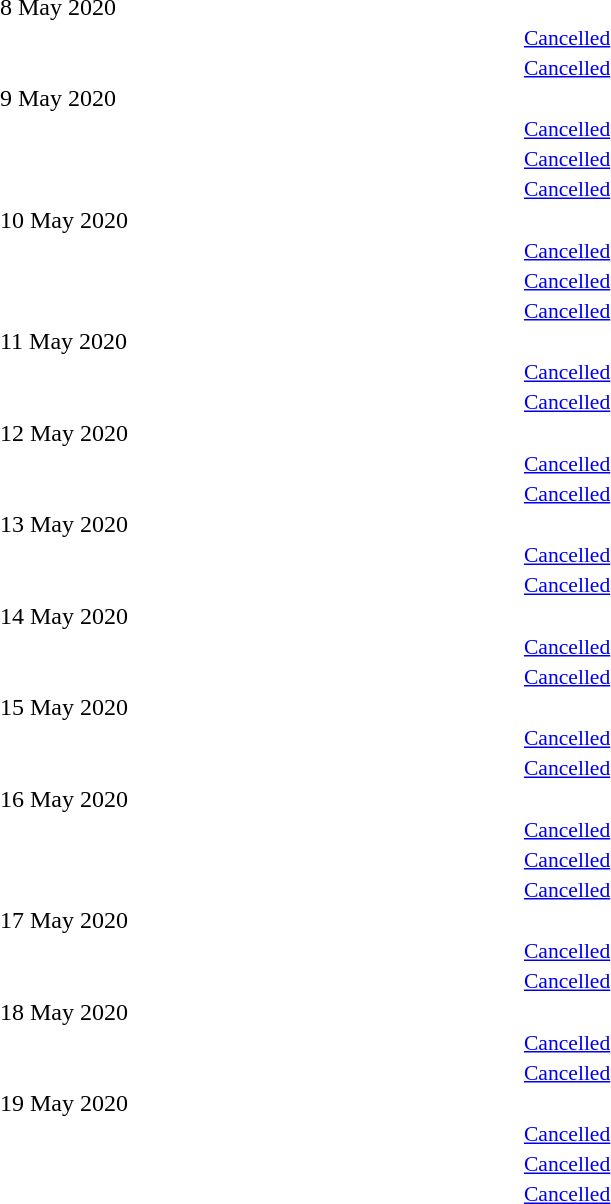<table style="width:100%;" cellspacing="1">
<tr>
<th width=25%></th>
<th width=2%></th>
<th width=6%></th>
<th width=2%></th>
<th width=25%></th>
</tr>
<tr>
<td>8 May 2020</td>
</tr>
<tr style=font-size:90%>
<td align=right></td>
<td></td>
<td align=center><a href='#'>Cancelled</a></td>
<td></td>
<td></td>
<td></td>
</tr>
<tr style=font-size:90%>
<td align=right></td>
<td></td>
<td align=center><a href='#'>Cancelled</a></td>
<td></td>
<td></td>
<td></td>
</tr>
<tr>
<td>9 May 2020</td>
</tr>
<tr style=font-size:90%>
<td align=right></td>
<td></td>
<td align=center><a href='#'>Cancelled</a></td>
<td></td>
<td></td>
<td></td>
</tr>
<tr style=font-size:90%>
<td align=right></td>
<td></td>
<td align=center><a href='#'>Cancelled</a></td>
<td></td>
<td></td>
<td></td>
</tr>
<tr style=font-size:90%>
<td align=right></td>
<td></td>
<td align=center><a href='#'>Cancelled</a></td>
<td></td>
<td></td>
<td></td>
</tr>
<tr>
<td>10 May 2020</td>
</tr>
<tr style=font-size:90%>
<td align=right></td>
<td></td>
<td align=center><a href='#'>Cancelled</a></td>
<td></td>
<td></td>
<td></td>
</tr>
<tr style=font-size:90%>
<td align=right></td>
<td></td>
<td align=center><a href='#'>Cancelled</a></td>
<td></td>
<td></td>
<td></td>
</tr>
<tr style=font-size:90%>
<td align=right></td>
<td></td>
<td align=center><a href='#'>Cancelled</a></td>
<td></td>
<td></td>
<td></td>
</tr>
<tr>
<td>11 May 2020</td>
</tr>
<tr style=font-size:90%>
<td align=right></td>
<td></td>
<td align=center><a href='#'>Cancelled</a></td>
<td></td>
<td></td>
<td></td>
</tr>
<tr style=font-size:90%>
<td align=right></td>
<td></td>
<td align=center><a href='#'>Cancelled</a></td>
<td></td>
<td></td>
<td></td>
</tr>
<tr>
<td>12 May 2020</td>
</tr>
<tr style=font-size:90%>
<td align=right></td>
<td></td>
<td align=center><a href='#'>Cancelled</a></td>
<td></td>
<td></td>
<td></td>
</tr>
<tr style=font-size:90%>
<td align=right></td>
<td></td>
<td align=center><a href='#'>Cancelled</a></td>
<td></td>
<td></td>
<td></td>
</tr>
<tr>
<td>13 May 2020</td>
</tr>
<tr style=font-size:90%>
<td align=right></td>
<td></td>
<td align=center><a href='#'>Cancelled</a></td>
<td></td>
<td></td>
<td></td>
</tr>
<tr style=font-size:90%>
<td align=right></td>
<td></td>
<td align=center><a href='#'>Cancelled</a></td>
<td></td>
<td></td>
<td></td>
</tr>
<tr>
<td>14 May 2020</td>
</tr>
<tr style=font-size:90%>
<td align=right></td>
<td></td>
<td align=center><a href='#'>Cancelled</a></td>
<td></td>
<td></td>
<td></td>
</tr>
<tr style=font-size:90%>
<td align=right></td>
<td></td>
<td align=center><a href='#'>Cancelled</a></td>
<td></td>
<td></td>
<td></td>
</tr>
<tr>
<td>15 May 2020</td>
</tr>
<tr style=font-size:90%>
<td align=right></td>
<td></td>
<td align=center><a href='#'>Cancelled</a></td>
<td></td>
<td></td>
<td></td>
</tr>
<tr style=font-size:90%>
<td align=right></td>
<td></td>
<td align=center><a href='#'>Cancelled</a></td>
<td></td>
<td></td>
<td></td>
</tr>
<tr>
<td>16 May 2020</td>
</tr>
<tr style=font-size:90%>
<td align=right></td>
<td></td>
<td align=center><a href='#'>Cancelled</a></td>
<td></td>
<td></td>
<td></td>
</tr>
<tr style=font-size:90%>
<td align=right></td>
<td></td>
<td align=center><a href='#'>Cancelled</a></td>
<td></td>
<td></td>
<td></td>
</tr>
<tr style=font-size:90%>
<td align=right></td>
<td></td>
<td align=center><a href='#'>Cancelled</a></td>
<td></td>
<td></td>
<td></td>
</tr>
<tr>
<td>17 May 2020</td>
</tr>
<tr style=font-size:90%>
<td align=right></td>
<td></td>
<td align=center><a href='#'>Cancelled</a></td>
<td></td>
<td></td>
<td></td>
</tr>
<tr style=font-size:90%>
<td align=right></td>
<td></td>
<td align=center><a href='#'>Cancelled</a></td>
<td></td>
<td></td>
<td></td>
</tr>
<tr>
<td>18 May 2020</td>
</tr>
<tr style=font-size:90%>
<td align=right></td>
<td></td>
<td align=center><a href='#'>Cancelled</a></td>
<td></td>
<td></td>
<td></td>
</tr>
<tr style=font-size:90%>
<td align=right></td>
<td></td>
<td align=center><a href='#'>Cancelled</a></td>
<td></td>
<td></td>
<td></td>
</tr>
<tr>
<td>19 May 2020</td>
</tr>
<tr style=font-size:90%>
<td align=right></td>
<td></td>
<td align=center><a href='#'>Cancelled</a></td>
<td></td>
<td></td>
<td></td>
</tr>
<tr style=font-size:90%>
<td align=right></td>
<td></td>
<td align=center><a href='#'>Cancelled</a></td>
<td></td>
<td></td>
<td></td>
</tr>
<tr style=font-size:90%>
<td align=right></td>
<td></td>
<td align=center><a href='#'>Cancelled</a></td>
<td></td>
<td></td>
<td></td>
</tr>
</table>
